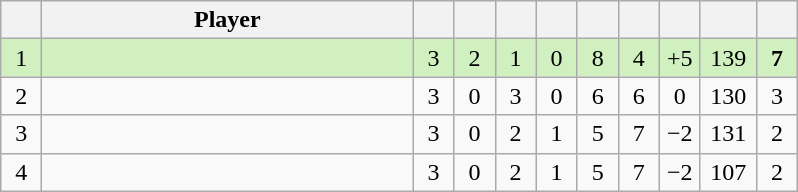<table class="wikitable" style="text-align:center; margin: 1em auto 1em auto, align:left">
<tr>
<th width=20></th>
<th width=240>Player</th>
<th width=20></th>
<th width=20></th>
<th width=20></th>
<th width=20></th>
<th width=20></th>
<th width=20></th>
<th width=20></th>
<th width=30></th>
<th width=20></th>
</tr>
<tr style="background:#D0F0C0;">
<td>1</td>
<td align=left></td>
<td>3</td>
<td>2</td>
<td>1</td>
<td>0</td>
<td>8</td>
<td>4</td>
<td>+5</td>
<td>139</td>
<td><strong>7</strong></td>
</tr>
<tr style=>
<td>2</td>
<td align=left></td>
<td>3</td>
<td>0</td>
<td>3</td>
<td>0</td>
<td>6</td>
<td>6</td>
<td>0</td>
<td>130</td>
<td>3</td>
</tr>
<tr style=>
<td>3</td>
<td align=left></td>
<td>3</td>
<td>0</td>
<td>2</td>
<td>1</td>
<td>5</td>
<td>7</td>
<td>−2</td>
<td>131</td>
<td>2</td>
</tr>
<tr style=>
<td>4</td>
<td align=left></td>
<td>3</td>
<td>0</td>
<td>2</td>
<td>1</td>
<td>5</td>
<td>7</td>
<td>−2</td>
<td>107</td>
<td>2</td>
</tr>
</table>
